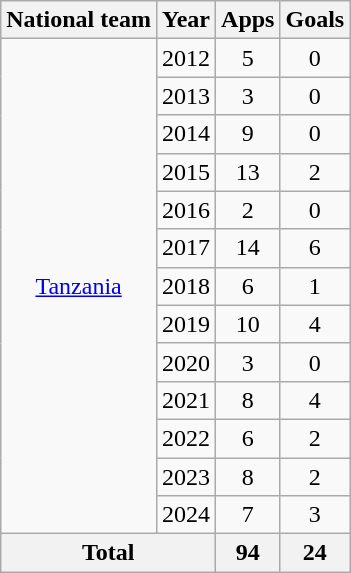<table class="wikitable" style="text-align:center">
<tr>
<th>National team</th>
<th>Year</th>
<th>Apps</th>
<th>Goals</th>
</tr>
<tr>
<td rowspan="13"><a href='#'>Tanzania</a></td>
<td>2012</td>
<td>5</td>
<td>0</td>
</tr>
<tr>
<td>2013</td>
<td>3</td>
<td>0</td>
</tr>
<tr>
<td>2014</td>
<td>9</td>
<td>0</td>
</tr>
<tr>
<td>2015</td>
<td>13</td>
<td>2</td>
</tr>
<tr>
<td>2016</td>
<td>2</td>
<td>0</td>
</tr>
<tr>
<td>2017</td>
<td>14</td>
<td>6</td>
</tr>
<tr>
<td>2018</td>
<td>6</td>
<td>1</td>
</tr>
<tr>
<td>2019</td>
<td>10</td>
<td>4</td>
</tr>
<tr>
<td>2020</td>
<td>3</td>
<td>0</td>
</tr>
<tr>
<td>2021</td>
<td>8</td>
<td>4</td>
</tr>
<tr>
<td>2022</td>
<td>6</td>
<td>2</td>
</tr>
<tr>
<td>2023</td>
<td>8</td>
<td>2</td>
</tr>
<tr>
<td>2024</td>
<td>7</td>
<td>3</td>
</tr>
<tr>
<th colspan="2">Total</th>
<th>94</th>
<th>24</th>
</tr>
</table>
